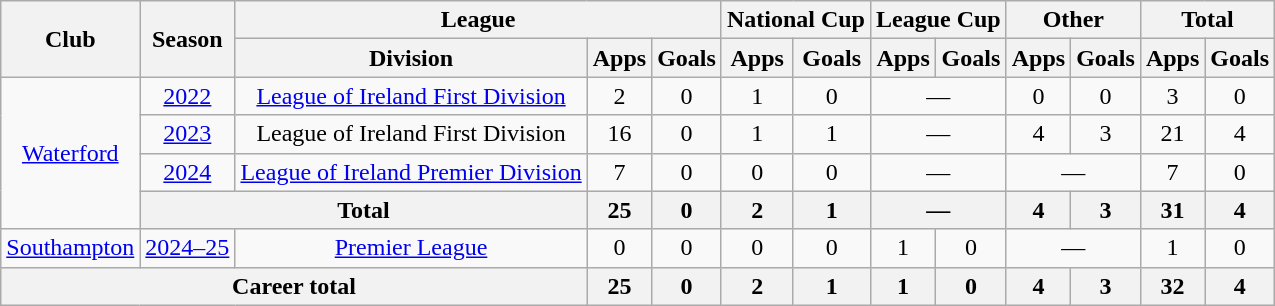<table class=wikitable style=text-align:center>
<tr>
<th rowspan=2>Club</th>
<th rowspan=2>Season</th>
<th colspan=3>League</th>
<th colspan=2>National Cup</th>
<th colspan=2>League Cup</th>
<th colspan=2>Other</th>
<th colspan=2>Total</th>
</tr>
<tr>
<th>Division</th>
<th>Apps</th>
<th>Goals</th>
<th>Apps</th>
<th>Goals</th>
<th>Apps</th>
<th>Goals</th>
<th>Apps</th>
<th>Goals</th>
<th>Apps</th>
<th>Goals</th>
</tr>
<tr>
<td rowspan="4"><a href='#'>Waterford</a></td>
<td><a href='#'>2022</a></td>
<td><a href='#'>League of Ireland First Division</a></td>
<td>2</td>
<td>0</td>
<td>1</td>
<td>0</td>
<td colspan="2">—</td>
<td>0</td>
<td>0</td>
<td>3</td>
<td>0</td>
</tr>
<tr>
<td><a href='#'>2023</a></td>
<td>League of Ireland First Division</td>
<td>16</td>
<td>0</td>
<td>1</td>
<td>1</td>
<td colspan="2">—</td>
<td>4</td>
<td>3</td>
<td>21</td>
<td>4</td>
</tr>
<tr>
<td><a href='#'>2024</a></td>
<td><a href='#'>League of Ireland Premier Division</a></td>
<td>7</td>
<td>0</td>
<td>0</td>
<td>0</td>
<td colspan="2">—</td>
<td colspan="2">—</td>
<td>7</td>
<td>0</td>
</tr>
<tr>
<th colspan="2">Total</th>
<th>25</th>
<th>0</th>
<th>2</th>
<th>1</th>
<th colspan="2">—</th>
<th>4</th>
<th>3</th>
<th>31</th>
<th>4</th>
</tr>
<tr>
<td><a href='#'>Southampton</a></td>
<td><a href='#'>2024–25</a></td>
<td><a href='#'>Premier League</a></td>
<td>0</td>
<td>0</td>
<td>0</td>
<td>0</td>
<td>1</td>
<td>0</td>
<td colspan="2">—</td>
<td>1</td>
<td>0</td>
</tr>
<tr>
<th colspan="3">Career total</th>
<th>25</th>
<th>0</th>
<th>2</th>
<th>1</th>
<th>1</th>
<th>0</th>
<th>4</th>
<th>3</th>
<th>32</th>
<th>4</th>
</tr>
</table>
